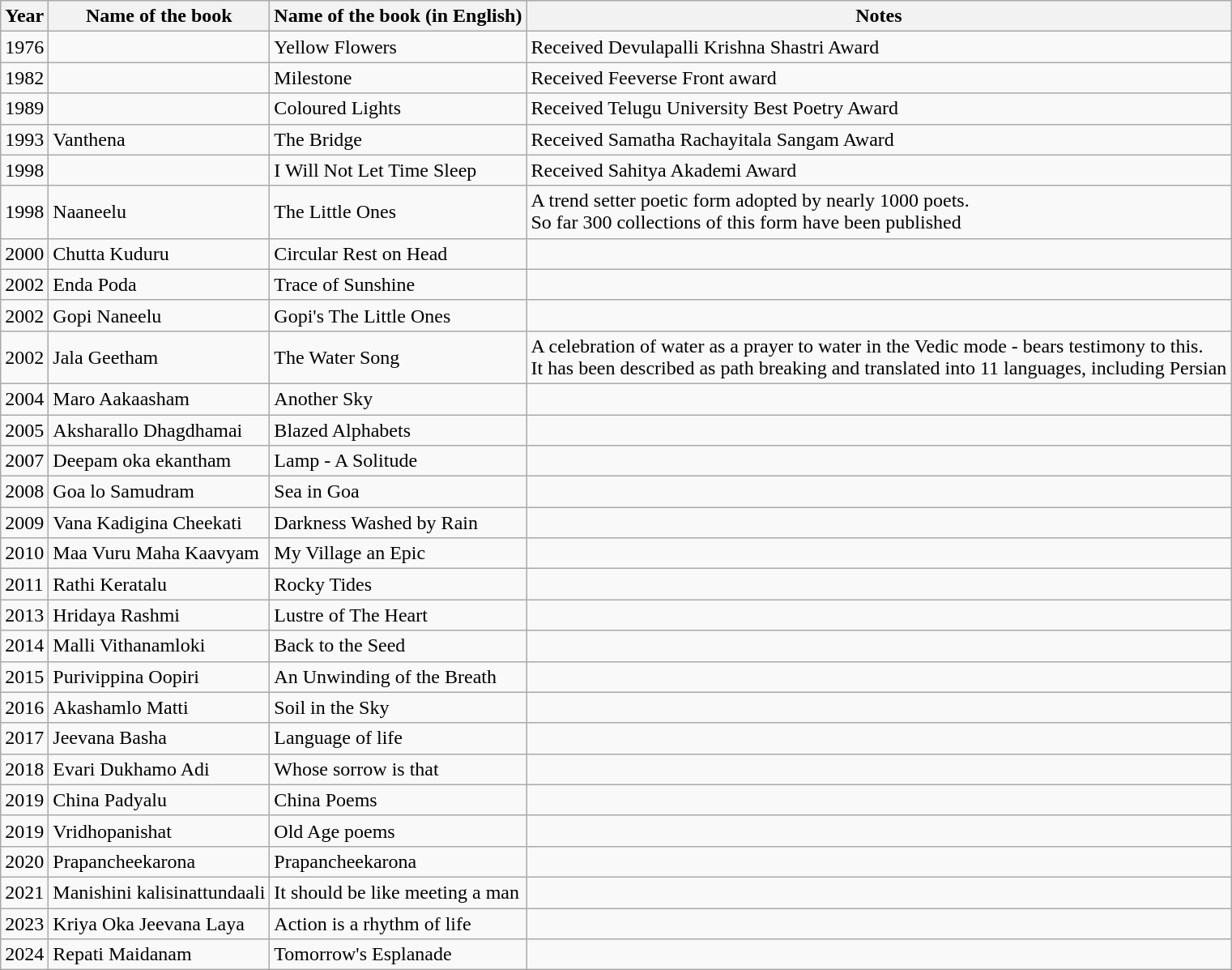<table class="wikitable">
<tr>
<th>Year</th>
<th>Name of the book</th>
<th>Name of the book (in English)</th>
<th>Notes</th>
</tr>
<tr>
<td>1976</td>
<td></td>
<td>Yellow Flowers</td>
<td>Received Devulapalli Krishna Shastri Award</td>
</tr>
<tr>
<td>1982</td>
<td></td>
<td>Milestone</td>
<td>Received Feeverse Front award</td>
</tr>
<tr>
<td>1989</td>
<td></td>
<td>Coloured Lights</td>
<td>Received Telugu University Best Poetry Award</td>
</tr>
<tr>
<td>1993</td>
<td>Vanthena</td>
<td>The Bridge</td>
<td>Received Samatha Rachayitala Sangam Award</td>
</tr>
<tr>
<td>1998</td>
<td></td>
<td>I Will Not Let Time Sleep</td>
<td>Received Sahitya Akademi Award</td>
</tr>
<tr>
<td>1998</td>
<td>Naaneelu</td>
<td>The Little Ones</td>
<td>A trend setter poetic form adopted by nearly 1000 poets.<br>So far 300 collections of this form have been published</td>
</tr>
<tr>
<td>2000</td>
<td>Chutta Kuduru</td>
<td>Circular Rest on Head</td>
<td></td>
</tr>
<tr>
<td>2002</td>
<td>Enda Poda</td>
<td>Trace of Sunshine</td>
<td></td>
</tr>
<tr>
<td>2002</td>
<td>Gopi Naneelu</td>
<td>Gopi's The Little Ones</td>
<td></td>
</tr>
<tr>
<td>2002</td>
<td>Jala Geetham</td>
<td>The Water Song</td>
<td>A celebration of water as a prayer to water in the Vedic mode - bears testimony to this.<br>It has been described as path breaking and translated into 11 languages, including Persian</td>
</tr>
<tr>
<td>2004</td>
<td>Maro Aakaasham</td>
<td>Another Sky</td>
<td></td>
</tr>
<tr>
<td>2005</td>
<td>Aksharallo Dhagdhamai</td>
<td>Blazed Alphabets</td>
<td></td>
</tr>
<tr>
<td>2007</td>
<td>Deepam oka ekantham</td>
<td>Lamp - A Solitude</td>
<td></td>
</tr>
<tr>
<td>2008</td>
<td>Goa lo Samudram</td>
<td>Sea in Goa</td>
<td></td>
</tr>
<tr>
<td>2009</td>
<td>Vana Kadigina Cheekati</td>
<td>Darkness Washed by Rain</td>
<td></td>
</tr>
<tr>
<td>2010</td>
<td>Maa Vuru Maha Kaavyam</td>
<td>My Village an Epic</td>
<td></td>
</tr>
<tr>
<td>2011</td>
<td>Rathi Keratalu</td>
<td>Rocky Tides</td>
<td></td>
</tr>
<tr>
<td>2013</td>
<td>Hridaya Rashmi</td>
<td>Lustre of The Heart</td>
<td></td>
</tr>
<tr>
<td>2014</td>
<td>Malli Vithanamloki</td>
<td>Back to the Seed</td>
<td></td>
</tr>
<tr>
<td>2015</td>
<td>Purivippina Oopiri</td>
<td>An Unwinding of the Breath</td>
<td></td>
</tr>
<tr>
<td>2016</td>
<td>Akashamlo Matti</td>
<td>Soil in the Sky</td>
<td></td>
</tr>
<tr>
<td>2017</td>
<td>Jeevana Basha</td>
<td>Language of life</td>
<td></td>
</tr>
<tr>
<td>2018</td>
<td>Evari Dukhamo Adi</td>
<td>Whose sorrow is that</td>
<td></td>
</tr>
<tr>
<td>2019</td>
<td>China Padyalu</td>
<td>China Poems</td>
<td></td>
</tr>
<tr>
<td>2019</td>
<td>Vridhopanishat</td>
<td>Old Age poems</td>
<td></td>
</tr>
<tr>
<td>2020</td>
<td>Prapancheekarona</td>
<td>Prapancheekarona</td>
<td></td>
</tr>
<tr>
<td>2021</td>
<td>Manishini kalisinattundaali</td>
<td>It should be like meeting a man</td>
<td></td>
</tr>
<tr>
<td>2023</td>
<td>Kriya Oka Jeevana Laya</td>
<td>Action is a rhythm of life</td>
<td></td>
</tr>
<tr>
<td>2024</td>
<td>Repati Maidanam</td>
<td>Tomorrow's Esplanade</td>
</tr>
</table>
